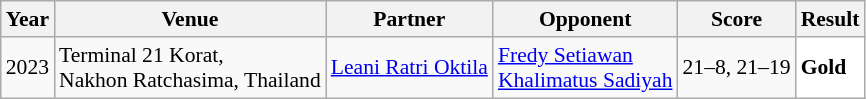<table class="sortable wikitable" style="font-size: 90%;">
<tr>
<th>Year</th>
<th>Venue</th>
<th>Partner</th>
<th>Opponent</th>
<th>Score</th>
<th>Result</th>
</tr>
<tr>
<td align="center">2023</td>
<td align="left">Terminal 21 Korat,<br>Nakhon Ratchasima, Thailand</td>
<td align="left"> <a href='#'>Leani Ratri Oktila</a></td>
<td align="left"> <a href='#'>Fredy Setiawan</a> <br>  <a href='#'>Khalimatus Sadiyah</a></td>
<td align="left">21–8, 21–19</td>
<td style="text-align:left; background:white"> <strong>Gold</strong></td>
</tr>
</table>
